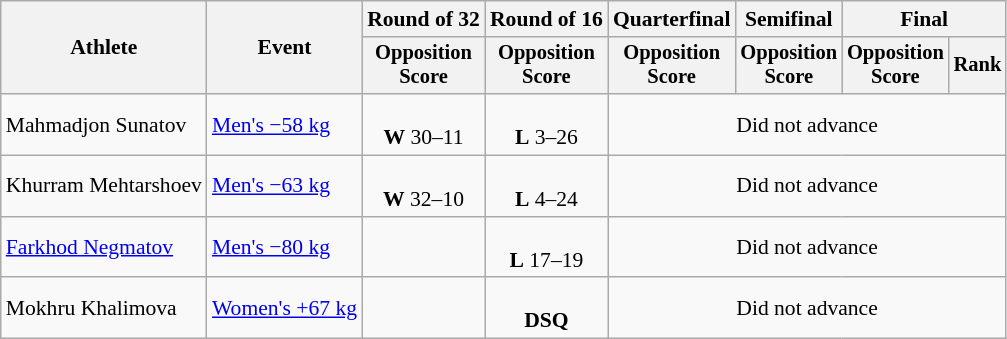<table class=wikitable style=font-size:90%;text-align:center>
<tr>
<th rowspan=2>Athlete</th>
<th rowspan=2>Event</th>
<th>Round of 32</th>
<th>Round of 16</th>
<th>Quarterfinal</th>
<th>Semifinal</th>
<th colspan=2>Final</th>
</tr>
<tr style=font-size:95%>
<th>Opposition<br>Score</th>
<th>Opposition<br>Score</th>
<th>Opposition<br>Score</th>
<th>Opposition<br>Score</th>
<th>Opposition<br>Score</th>
<th>Rank</th>
</tr>
<tr>
<td align=left>Mahmadjon Sunatov</td>
<td align=left><a href='#'>Men's −58 kg</a></td>
<td><br><strong>W</strong> 30–11</td>
<td><br><strong>L</strong> 3–26</td>
<td colspan=4>Did not advance</td>
</tr>
<tr>
<td align=left>Khurram Mehtarshoev</td>
<td align=left><a href='#'>Men's −63 kg</a></td>
<td><br><strong>W</strong> 32–10</td>
<td><br><strong>L</strong> 4–24</td>
<td colspan=4>Did not advance</td>
</tr>
<tr>
<td align=left><a href='#'>Farkhod Negmatov</a></td>
<td align=left><a href='#'>Men's −80 kg</a></td>
<td></td>
<td><br><strong>L</strong> 17–19</td>
<td colspan=4>Did not advance</td>
</tr>
<tr>
<td align=left>Mokhru Khalimova</td>
<td align=left><a href='#'>Women's +67 kg</a></td>
<td></td>
<td><br><strong>DSQ</strong></td>
<td colspan=4>Did not advance</td>
</tr>
</table>
